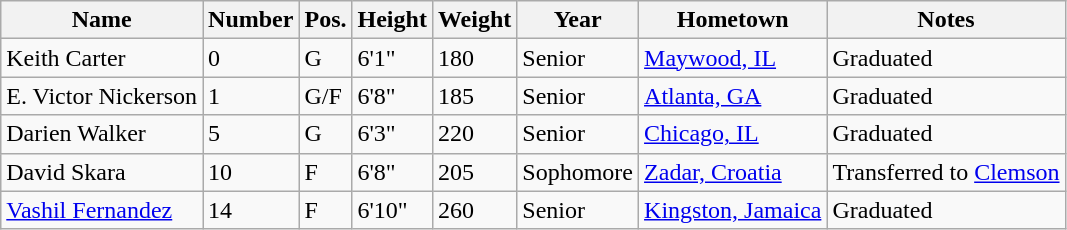<table class="wikitable sortable" border="1">
<tr>
<th>Name</th>
<th>Number</th>
<th>Pos.</th>
<th>Height</th>
<th>Weight</th>
<th>Year</th>
<th>Hometown</th>
<th class="unsortable">Notes</th>
</tr>
<tr>
<td>Keith Carter</td>
<td>0</td>
<td>G</td>
<td>6'1"</td>
<td>180</td>
<td>Senior</td>
<td><a href='#'>Maywood, IL</a></td>
<td>Graduated</td>
</tr>
<tr>
<td>E. Victor Nickerson</td>
<td>1</td>
<td>G/F</td>
<td>6'8"</td>
<td>185</td>
<td>Senior</td>
<td><a href='#'>Atlanta, GA</a></td>
<td>Graduated</td>
</tr>
<tr>
<td>Darien Walker</td>
<td>5</td>
<td>G</td>
<td>6'3"</td>
<td>220</td>
<td>Senior</td>
<td><a href='#'>Chicago, IL</a></td>
<td>Graduated</td>
</tr>
<tr>
<td>David Skara</td>
<td>10</td>
<td>F</td>
<td>6'8"</td>
<td>205</td>
<td>Sophomore</td>
<td><a href='#'>Zadar, Croatia</a></td>
<td>Transferred to <a href='#'>Clemson</a></td>
</tr>
<tr>
<td><a href='#'>Vashil Fernandez</a></td>
<td>14</td>
<td>F</td>
<td>6'10"</td>
<td>260</td>
<td>Senior</td>
<td><a href='#'>Kingston, Jamaica</a></td>
<td>Graduated</td>
</tr>
</table>
